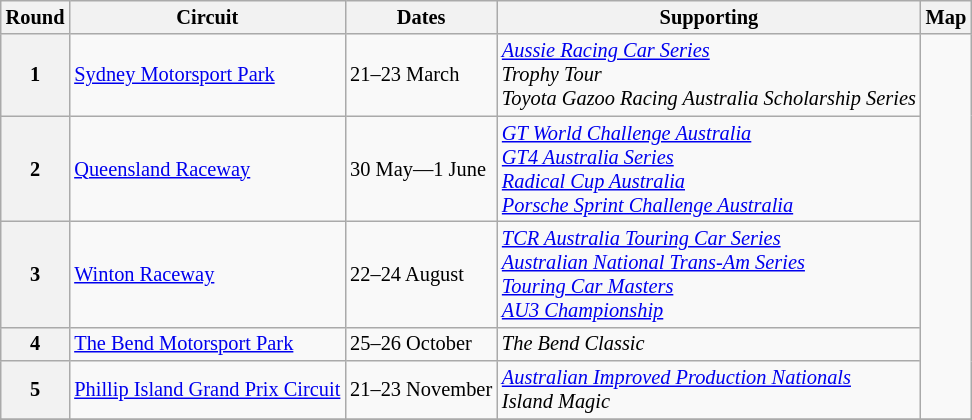<table class="wikitable" style ="font-size: 85%">
<tr>
<th>Round</th>
<th>Circuit</th>
<th>Dates</th>
<th>Supporting</th>
<th>Map</th>
</tr>
<tr>
<th>1</th>
<td> <a href='#'>Sydney Motorsport Park</a></td>
<td>21–23 March</td>
<td><em><a href='#'>Aussie Racing Car Series</a><br>Trophy Tour<br>Toyota Gazoo Racing Australia Scholarship Series</em></td>
<td rowspan=5></td>
</tr>
<tr>
<th>2</th>
<td> <a href='#'>Queensland Raceway</a></td>
<td>30 May—1 June</td>
<td><em><a href='#'>GT World Challenge Australia</a><br><a href='#'>GT4 Australia Series</a><br><a href='#'>Radical Cup Australia</a><br><a href='#'>Porsche Sprint Challenge Australia</a></em></td>
</tr>
<tr>
<th>3</th>
<td> <a href='#'>Winton Raceway</a></td>
<td>22–24 August</td>
<td><em><a href='#'>TCR Australia Touring Car Series</a><br><a href='#'>Australian National Trans-Am Series</a><br><a href='#'>Touring Car Masters</a><br><a href='#'>AU3 Championship</a></em></td>
</tr>
<tr>
<th>4</th>
<td> <a href='#'>The Bend Motorsport Park</a></td>
<td>25–26 October</td>
<td><em>The Bend Classic</em></td>
</tr>
<tr>
<th>5</th>
<td> <a href='#'>Phillip Island Grand Prix Circuit</a></td>
<td>21–23 November</td>
<td><em><a href='#'>Australian Improved Production Nationals</a><br>Island Magic</em></td>
</tr>
<tr>
</tr>
</table>
